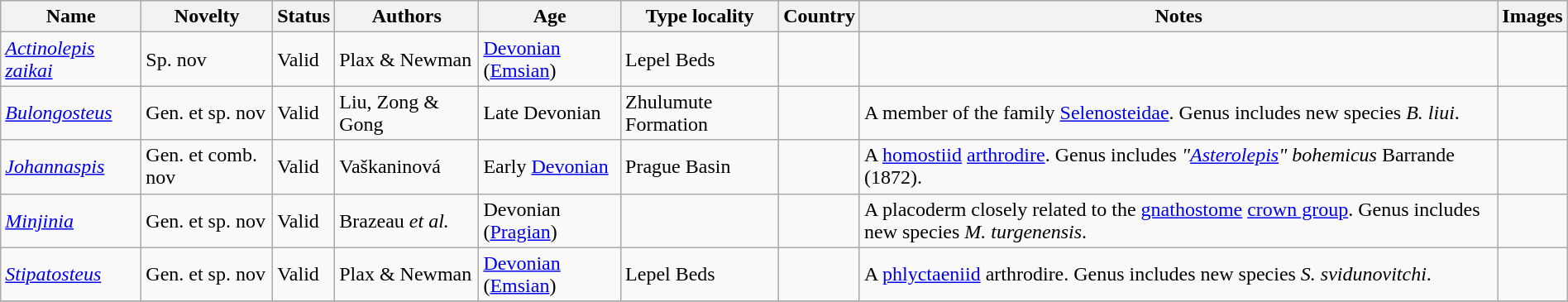<table class="wikitable sortable" align="center" width="100%">
<tr>
<th>Name</th>
<th>Novelty</th>
<th>Status</th>
<th>Authors</th>
<th>Age</th>
<th>Type locality</th>
<th>Country</th>
<th>Notes</th>
<th>Images</th>
</tr>
<tr>
<td><em><a href='#'>Actinolepis zaikai</a></em></td>
<td>Sp. nov</td>
<td>Valid</td>
<td>Plax & Newman</td>
<td><a href='#'>Devonian</a> (<a href='#'>Emsian</a>)</td>
<td>Lepel Beds</td>
<td></td>
<td></td>
<td></td>
</tr>
<tr>
<td><em><a href='#'>Bulongosteus</a></em></td>
<td>Gen. et sp. nov</td>
<td>Valid</td>
<td>Liu, Zong & Gong</td>
<td>Late Devonian</td>
<td>Zhulumute Formation</td>
<td></td>
<td>A member of the family <a href='#'>Selenosteidae</a>. Genus includes new species <em>B. liui</em>.</td>
<td></td>
</tr>
<tr>
<td><em><a href='#'>Johannaspis</a></em></td>
<td>Gen. et comb. nov</td>
<td>Valid</td>
<td>Vaškaninová</td>
<td>Early <a href='#'>Devonian</a></td>
<td>Prague Basin</td>
<td></td>
<td>A <a href='#'>homostiid</a> <a href='#'>arthrodire</a>. Genus includes <em>"<a href='#'>Asterolepis</a>" bohemicus</em> Barrande (1872).</td>
<td></td>
</tr>
<tr>
<td><em><a href='#'>Minjinia</a></em></td>
<td>Gen. et sp. nov</td>
<td>Valid</td>
<td>Brazeau <em>et al.</em></td>
<td>Devonian (<a href='#'>Pragian</a>)</td>
<td></td>
<td></td>
<td>A placoderm closely related to the <a href='#'>gnathostome</a> <a href='#'>crown group</a>. Genus includes new species <em>M. turgenensis</em>.</td>
<td></td>
</tr>
<tr>
<td><em><a href='#'>Stipatosteus</a></em></td>
<td>Gen. et sp. nov</td>
<td>Valid</td>
<td>Plax & Newman</td>
<td><a href='#'>Devonian</a> (<a href='#'>Emsian</a>)</td>
<td>Lepel Beds</td>
<td></td>
<td>A <a href='#'>phlyctaeniid</a> arthrodire. Genus includes new species <em>S. svidunovitchi</em>.</td>
<td></td>
</tr>
<tr>
</tr>
</table>
